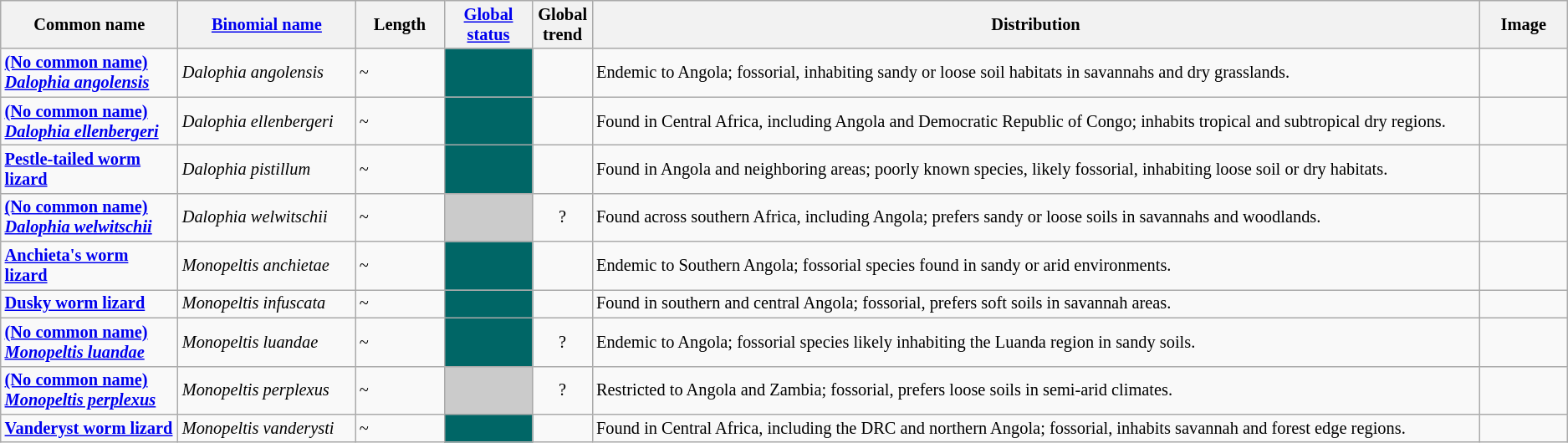<table class="wikitable sortable" style="font-size: 85%">
<tr>
<th width="10%">Common name</th>
<th width="10%"><a href='#'>Binomial name</a></th>
<th width="5%">Length</th>
<th width="5%"><a href='#'>Global status</a></th>
<th width="1%">Global trend</th>
<th width="50%" class="unsortable">Distribution</th>
<th width="5%" class="unsortable">Image</th>
</tr>
<tr>
<td><strong><a href='#'>(No common name) <em>Dalophia angolensis</em></a></strong></td>
<td><em>Dalophia angolensis</em></td>
<td>~</td>
<td align=center style="background: #006666"></td>
<td align=center></td>
<td>Endemic to Angola; fossorial, inhabiting sandy or loose soil habitats in savannahs and dry grasslands.</td>
<td></td>
</tr>
<tr>
<td><strong><a href='#'>(No common name) <em>Dalophia ellenbergeri</em></a></strong></td>
<td><em>Dalophia ellenbergeri</em></td>
<td>~</td>
<td align=center style="background: #006666"></td>
<td align=center></td>
<td>Found in Central Africa, including Angola and Democratic Republic of Congo; inhabits tropical and subtropical dry regions.</td>
<td></td>
</tr>
<tr>
<td><strong><a href='#'>Pestle-tailed worm lizard</a></strong></td>
<td><em>Dalophia pistillum</em></td>
<td>~</td>
<td align=center style="background: #006666"></td>
<td align=center></td>
<td>Found in Angola and neighboring areas; poorly known species, likely fossorial, inhabiting loose soil or dry habitats.</td>
<td></td>
</tr>
<tr>
<td><strong><a href='#'>(No common name) <em>Dalophia welwitschii</em></a></strong></td>
<td><em>Dalophia welwitschii</em></td>
<td>~</td>
<td align=center style="background: #cbcbcb"></td>
<td align=center>?</td>
<td>Found across southern Africa, including Angola; prefers sandy or loose soils in savannahs and woodlands.</td>
<td></td>
</tr>
<tr>
<td><strong><a href='#'>Anchieta's worm lizard</a></strong></td>
<td><em>Monopeltis anchietae</em></td>
<td>~</td>
<td align=center style="background: #006666"></td>
<td align=center></td>
<td>Endemic to Southern Angola; fossorial species found in sandy or arid environments.</td>
<td></td>
</tr>
<tr>
<td><strong><a href='#'>Dusky worm lizard</a></strong></td>
<td><em>Monopeltis infuscata</em></td>
<td>~</td>
<td align=center style="background: #006666"></td>
<td align=center></td>
<td>Found in southern and central Angola; fossorial, prefers soft soils in savannah areas.</td>
<td></td>
</tr>
<tr>
<td><strong><a href='#'>(No common name) <em>Monopeltis luandae</em></a></strong></td>
<td><em>Monopeltis luandae</em></td>
<td>~</td>
<td align=center style="background: #006666"></td>
<td align=center>?</td>
<td>Endemic to Angola; fossorial species likely inhabiting the Luanda region in sandy soils.</td>
<td></td>
</tr>
<tr>
<td><strong><a href='#'>(No common name) <em>Monopeltis perplexus</em></a></strong></td>
<td><em>Monopeltis perplexus</em></td>
<td>~</td>
<td align=center style="background: #cbcbcb"></td>
<td align=center>?</td>
<td>Restricted to Angola and Zambia; fossorial, prefers loose soils in semi-arid climates.</td>
<td></td>
</tr>
<tr>
<td><strong><a href='#'>Vanderyst worm lizard</a></strong></td>
<td><em>Monopeltis vanderysti</em></td>
<td>~</td>
<td align=center style="background: #006666"></td>
<td align=center></td>
<td>Found in Central Africa, including the DRC and northern Angola; fossorial, inhabits savannah and forest edge regions.</td>
<td></td>
</tr>
</table>
